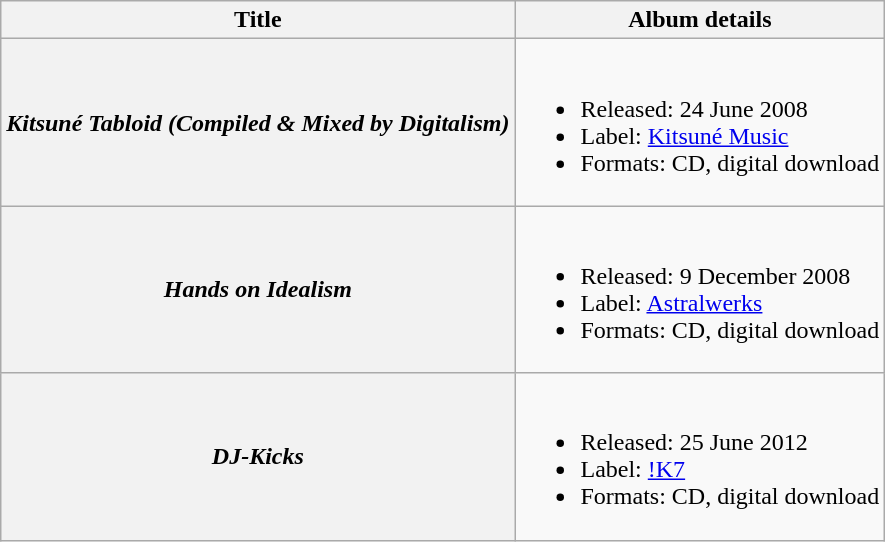<table class="wikitable plainrowheaders">
<tr>
<th>Title</th>
<th>Album details</th>
</tr>
<tr>
<th scope="row"><em>Kitsuné Tabloid (Compiled & Mixed by Digitalism)</em></th>
<td><br><ul><li>Released: 24 June 2008</li><li>Label: <a href='#'>Kitsuné Music</a></li><li>Formats: CD, digital download</li></ul></td>
</tr>
<tr>
<th scope="row"><em>Hands on Idealism</em></th>
<td><br><ul><li>Released: 9 December 2008</li><li>Label: <a href='#'>Astralwerks</a></li><li>Formats: CD, digital download</li></ul></td>
</tr>
<tr>
<th scope="row"><em>DJ-Kicks</em></th>
<td><br><ul><li>Released: 25 June 2012</li><li>Label: <a href='#'>!K7</a></li><li>Formats: CD, digital download</li></ul></td>
</tr>
</table>
